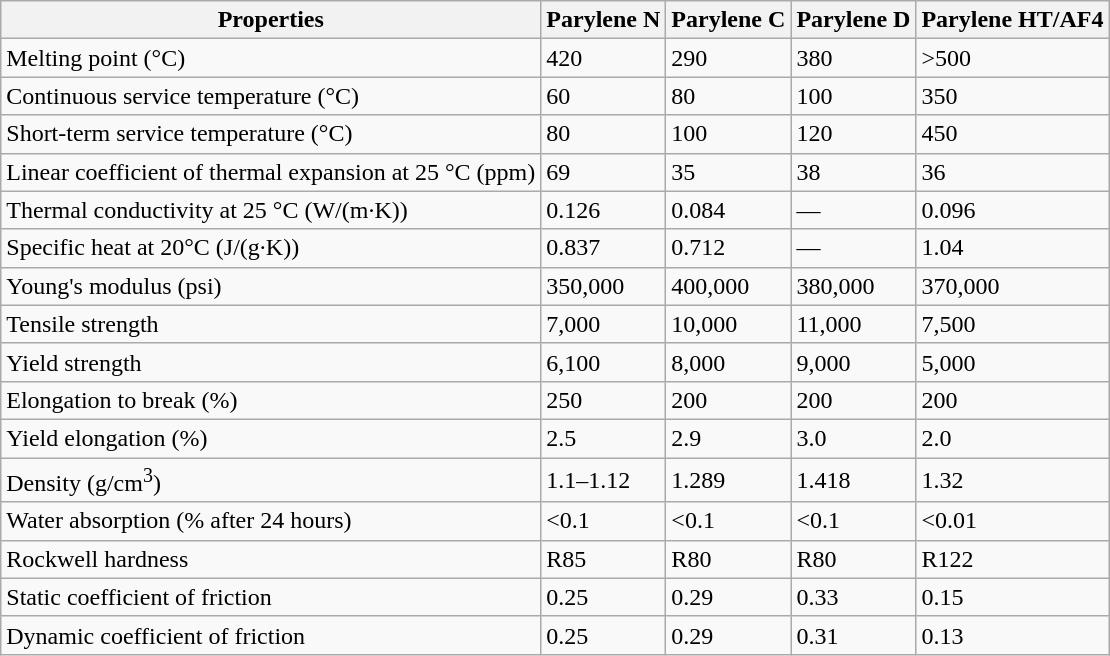<table class="wikitable">
<tr>
<th>Properties</th>
<th>Parylene N</th>
<th>Parylene C</th>
<th>Parylene D</th>
<th>Parylene HT/AF4</th>
</tr>
<tr>
<td>Melting point (°C)</td>
<td>420</td>
<td>290</td>
<td>380</td>
<td>>500</td>
</tr>
<tr>
<td>Continuous service temperature (°C)</td>
<td>60</td>
<td>80</td>
<td>100</td>
<td>350</td>
</tr>
<tr>
<td>Short-term service temperature (°C)</td>
<td>80</td>
<td>100</td>
<td>120</td>
<td>450</td>
</tr>
<tr>
<td>Linear coefficient of thermal expansion at 25 °C (ppm)</td>
<td>69</td>
<td>35</td>
<td>38</td>
<td>36</td>
</tr>
<tr>
<td>Thermal conductivity at 25 °C (W/(m·K))</td>
<td>0.126</td>
<td>0.084</td>
<td>—</td>
<td>0.096</td>
</tr>
<tr>
<td>Specific heat at 20°C (J/(g·K))</td>
<td>0.837</td>
<td>0.712</td>
<td>—</td>
<td>1.04</td>
</tr>
<tr>
<td>Young's modulus (psi)</td>
<td>350,000</td>
<td>400,000</td>
<td>380,000</td>
<td>370,000</td>
</tr>
<tr>
<td>Tensile strength </td>
<td>7,000</td>
<td>10,000</td>
<td>11,000</td>
<td>7,500</td>
</tr>
<tr>
<td>Yield strength </td>
<td>6,100</td>
<td>8,000</td>
<td>9,000</td>
<td>5,000</td>
</tr>
<tr>
<td>Elongation to break (%)</td>
<td>250</td>
<td>200</td>
<td>200</td>
<td>200</td>
</tr>
<tr>
<td>Yield elongation (%)</td>
<td>2.5</td>
<td>2.9</td>
<td>3.0</td>
<td>2.0</td>
</tr>
<tr>
<td>Density (g/cm<sup>3</sup>)</td>
<td>1.1–1.12</td>
<td>1.289</td>
<td>1.418</td>
<td>1.32</td>
</tr>
<tr>
<td>Water absorption (% after 24 hours)</td>
<td><0.1</td>
<td><0.1</td>
<td><0.1</td>
<td><0.01</td>
</tr>
<tr>
<td>Rockwell hardness</td>
<td>R85</td>
<td>R80</td>
<td>R80</td>
<td>R122</td>
</tr>
<tr>
<td>Static coefficient of friction</td>
<td>0.25</td>
<td>0.29</td>
<td>0.33</td>
<td>0.15</td>
</tr>
<tr>
<td>Dynamic coefficient of friction</td>
<td>0.25</td>
<td>0.29</td>
<td>0.31</td>
<td>0.13</td>
</tr>
</table>
